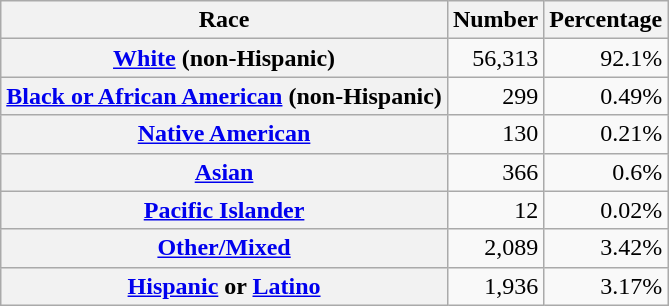<table class="wikitable" style="text-align:right">
<tr>
<th scope="col">Race</th>
<th scope="col">Number</th>
<th scope="col">Percentage</th>
</tr>
<tr>
<th scope="row"><a href='#'>White</a> (non-Hispanic)</th>
<td>56,313</td>
<td>92.1%</td>
</tr>
<tr>
<th scope="row"><a href='#'>Black or African American</a> (non-Hispanic)</th>
<td>299</td>
<td>0.49%</td>
</tr>
<tr>
<th scope="row"><a href='#'>Native American</a></th>
<td>130</td>
<td>0.21%</td>
</tr>
<tr>
<th scope="row"><a href='#'>Asian</a></th>
<td>366</td>
<td>0.6%</td>
</tr>
<tr>
<th scope="row"><a href='#'>Pacific Islander</a></th>
<td>12</td>
<td>0.02%</td>
</tr>
<tr>
<th scope="row"><a href='#'>Other/Mixed</a></th>
<td>2,089</td>
<td>3.42%</td>
</tr>
<tr>
<th scope="row"><a href='#'>Hispanic</a> or <a href='#'>Latino</a></th>
<td>1,936</td>
<td>3.17%</td>
</tr>
</table>
